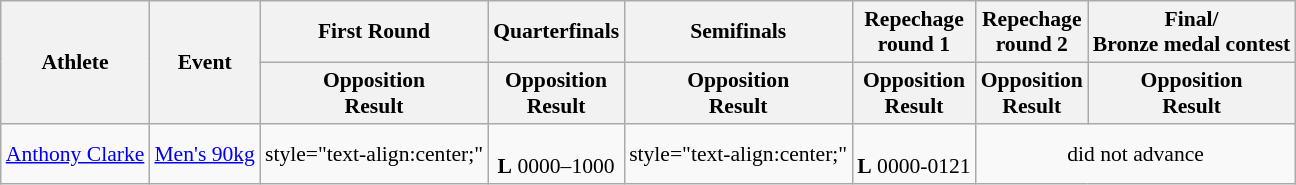<table class=wikitable style="font-size:90%">
<tr>
<th rowspan="2">Athlete</th>
<th rowspan="2">Event</th>
<th>First Round</th>
<th>Quarterfinals</th>
<th>Semifinals</th>
<th>Repechage <br>round 1</th>
<th>Repechage <br>round 2</th>
<th>Final/<br>Bronze medal contest</th>
</tr>
<tr>
<th>Opposition<br>Result</th>
<th>Opposition<br>Result</th>
<th>Opposition<br>Result</th>
<th>Opposition<br>Result</th>
<th>Opposition<br>Result</th>
<th>Opposition<br>Result</th>
</tr>
<tr>
<td><a href='#'>Anthony Clarke</a></td>
<td style="text-align:center;"><a href='#'>Men's 90kg</a></td>
<td>style="text-align:center;" </td>
<td style="text-align:center;"><br> <strong>L</strong> 0000–1000</td>
<td>style="text-align:center;" </td>
<td style="text-align:center;"><br> <strong>L</strong> 0000-0121</td>
<td style="text-align:center;" colspan="2">did not advance</td>
</tr>
</table>
